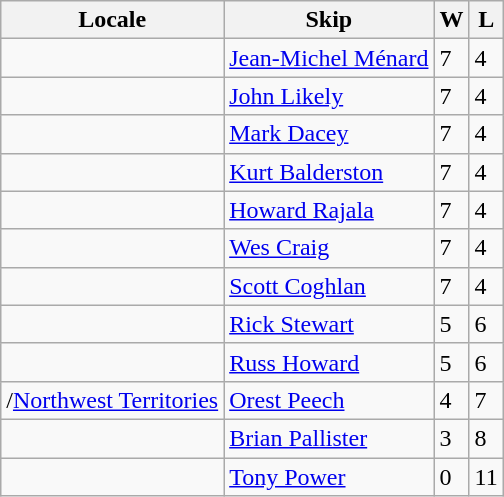<table class="wikitable" border="1">
<tr>
<th>Locale</th>
<th>Skip</th>
<th>W</th>
<th>L</th>
</tr>
<tr>
<td></td>
<td><a href='#'>Jean-Michel Ménard</a></td>
<td>7</td>
<td>4</td>
</tr>
<tr>
<td></td>
<td><a href='#'>John Likely</a></td>
<td>7</td>
<td>4</td>
</tr>
<tr>
<td></td>
<td><a href='#'>Mark Dacey</a></td>
<td>7</td>
<td>4</td>
</tr>
<tr>
<td></td>
<td><a href='#'>Kurt Balderston</a></td>
<td>7</td>
<td>4</td>
</tr>
<tr>
<td></td>
<td><a href='#'>Howard Rajala</a></td>
<td>7</td>
<td>4</td>
</tr>
<tr>
<td></td>
<td><a href='#'>Wes Craig</a></td>
<td>7</td>
<td>4</td>
</tr>
<tr>
<td></td>
<td><a href='#'>Scott Coghlan</a></td>
<td>7</td>
<td>4</td>
</tr>
<tr>
<td></td>
<td><a href='#'>Rick Stewart</a></td>
<td>5</td>
<td>6</td>
</tr>
<tr>
<td></td>
<td><a href='#'>Russ Howard</a></td>
<td>5</td>
<td>6</td>
</tr>
<tr>
<td>/<a href='#'>Northwest Territories</a></td>
<td><a href='#'>Orest Peech</a></td>
<td>4</td>
<td>7</td>
</tr>
<tr>
<td></td>
<td><a href='#'>Brian Pallister</a></td>
<td>3</td>
<td>8</td>
</tr>
<tr>
<td></td>
<td><a href='#'>Tony Power</a></td>
<td>0</td>
<td>11</td>
</tr>
</table>
